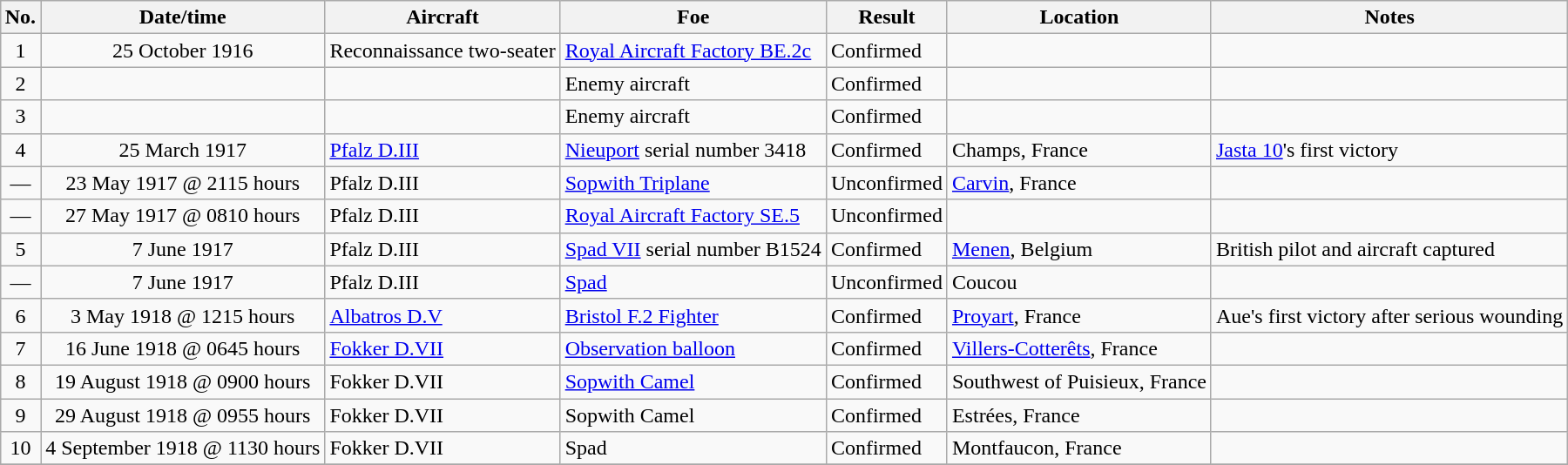<table class="wikitable" border="1" style="margin: 1em auto 1em auto">
<tr>
<th>No.</th>
<th>Date/time</th>
<th>Aircraft</th>
<th>Foe</th>
<th>Result</th>
<th>Location</th>
<th>Notes</th>
</tr>
<tr>
<td align="center">1</td>
<td align="center">25 October 1916</td>
<td>Reconnaissance two-seater</td>
<td><a href='#'>Royal Aircraft Factory BE.2c</a></td>
<td>Confirmed</td>
<td></td>
<td></td>
</tr>
<tr>
<td align="center">2</td>
<td align="center"></td>
<td></td>
<td>Enemy aircraft</td>
<td>Confirmed</td>
<td></td>
<td></td>
</tr>
<tr>
<td align="center">3</td>
<td align="center"></td>
<td></td>
<td>Enemy aircraft</td>
<td>Confirmed</td>
<td></td>
<td></td>
</tr>
<tr>
<td align="center">4</td>
<td align="center">25 March 1917</td>
<td><a href='#'>Pfalz D.III</a></td>
<td><a href='#'>Nieuport</a> serial number 3418</td>
<td>Confirmed</td>
<td>Champs, France</td>
<td><a href='#'>Jasta 10</a>'s first victory</td>
</tr>
<tr>
<td align="center">—</td>
<td align="center">23 May 1917 @ 2115 hours</td>
<td>Pfalz D.III</td>
<td><a href='#'>Sopwith Triplane</a></td>
<td>Unconfirmed</td>
<td><a href='#'>Carvin</a>, France</td>
<td></td>
</tr>
<tr>
<td align="center">—</td>
<td align="center">27 May 1917 @ 0810 hours</td>
<td>Pfalz D.III</td>
<td><a href='#'>Royal Aircraft Factory SE.5</a></td>
<td>Unconfirmed</td>
<td></td>
<td></td>
</tr>
<tr>
<td align="center">5</td>
<td align="center">7 June 1917</td>
<td>Pfalz D.III</td>
<td><a href='#'>Spad VII</a> serial number B1524</td>
<td>Confirmed</td>
<td><a href='#'>Menen</a>, Belgium</td>
<td>British pilot and aircraft captured</td>
</tr>
<tr>
<td align="center">—</td>
<td align="center">7 June 1917</td>
<td>Pfalz D.III</td>
<td><a href='#'>Spad</a></td>
<td>Unconfirmed</td>
<td>Coucou</td>
<td></td>
</tr>
<tr>
<td align="center">6</td>
<td align="center">3 May 1918 @ 1215 hours</td>
<td><a href='#'>Albatros D.V</a></td>
<td><a href='#'>Bristol F.2 Fighter</a></td>
<td>Confirmed</td>
<td><a href='#'>Proyart</a>, France</td>
<td>Aue's first victory after serious wounding</td>
</tr>
<tr>
<td align="center">7</td>
<td align="center">16 June 1918 @ 0645 hours</td>
<td><a href='#'>Fokker D.VII</a></td>
<td><a href='#'>Observation balloon</a></td>
<td>Confirmed</td>
<td><a href='#'>Villers-Cotterêts</a>, France</td>
<td></td>
</tr>
<tr>
<td align="center">8</td>
<td align="center">19 August 1918 @ 0900 hours</td>
<td>Fokker D.VII</td>
<td><a href='#'>Sopwith Camel</a></td>
<td>Confirmed</td>
<td>Southwest of Puisieux, France</td>
<td></td>
</tr>
<tr>
<td align="center">9</td>
<td align="center">29 August 1918 @ 0955 hours</td>
<td>Fokker D.VII</td>
<td>Sopwith Camel</td>
<td>Confirmed</td>
<td>Estrées, France</td>
<td></td>
</tr>
<tr>
<td align="center">10</td>
<td align="center">4 September 1918 @ 1130 hours</td>
<td>Fokker D.VII</td>
<td>Spad</td>
<td>Confirmed</td>
<td>Montfaucon, France</td>
<td></td>
</tr>
<tr>
</tr>
</table>
